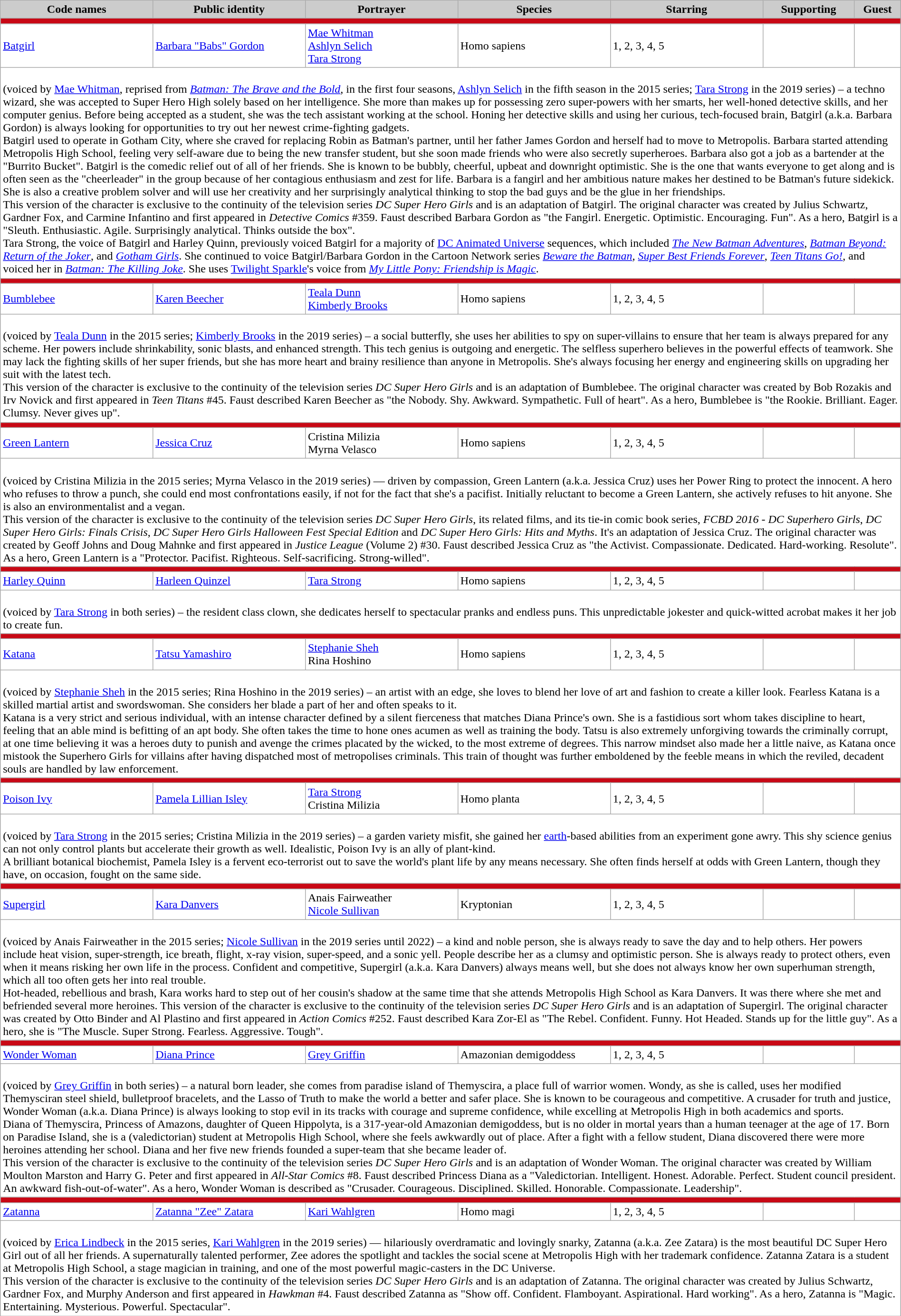<table class="wikitable" style="width:100%; margin-right:auto; background:#fff">
<tr style="color:black">
<th style="background:#ccc; width:10%;">Code names</th>
<th style="background:#ccc; width:10%;">Public identity</th>
<th style="background:#ccc; width:10%;">Portrayer</th>
<th style="background:#ccc; width:10%;">Species</th>
<th style="background:#ccc; width:10%;">Starring</th>
<th style="background:#ccc; width:5%;">Supporting</th>
<th style="background:#ccc; width:2%;">Guest</th>
</tr>
<tr>
<td colspan="7" style="background:#c80815;"></td>
</tr>
<tr>
<td><a href='#'>Batgirl</a></td>
<td><a href='#'>Barbara "Babs" Gordon</a></td>
<td><a href='#'>Mae Whitman</a><br><a href='#'>Ashlyn Selich</a><br><a href='#'>Tara Strong</a></td>
<td>Homo sapiens</td>
<td>1, 2, 3, 4, 5</td>
<td></td>
<td></td>
</tr>
<tr>
<td colspan="7"><br>
<strong></strong> (voiced by <a href='#'>Mae Whitman</a>, reprised from <em><a href='#'>Batman: The Brave and the Bold</a></em>, in the first four seasons, <a href='#'>Ashlyn Selich</a> in the fifth season in the 2015 series; <a href='#'>Tara Strong</a> in the 2019 series) – a techno wizard, she was accepted to Super Hero High solely based on her intelligence. She more than makes up for possessing zero super-powers with her smarts, her well-honed detective skills, and her computer genius. Before being accepted as a student, she was the tech assistant working at the school. Honing her detective skills and using her curious, tech-focused brain, Batgirl (a.k.a. Barbara Gordon) is always looking for opportunities to try out her newest crime-fighting gadgets.<br>Batgirl used to operate in Gotham City, where she craved for replacing Robin as Batman's partner, until her father James Gordon and herself had to move to Metropolis. Barbara started attending Metropolis High School, feeling very self-aware due to being the new transfer student, but she soon made friends who were also secretly superheroes. Barbara also got a job as a bartender at the "Burrito Bucket". Batgirl is the comedic relief out of all of her friends. She is known to be bubbly, cheerful, upbeat and downright optimistic. She is the one that wants everyone to get along and is often seen as the "cheerleader" in the group because of her contagious enthusiasm and zest for life. Barbara is a fangirl and her ambitious nature makes her destined to be Batman's future sidekick. She is also a creative problem solver and will use her creativity and her surprisingly analytical thinking to stop the bad guys and be the glue in her friendships.<br>This version of the character is exclusive to the continuity of the television series <em>DC Super Hero Girls</em> and is an adaptation of Batgirl. The original character was created by Julius Schwartz, Gardner Fox, and Carmine Infantino and first appeared in <em>Detective Comics</em> #359. Faust described Barbara Gordon as "the Fangirl. Energetic. Optimistic. Encouraging. Fun". As a hero, Batgirl is a "Sleuth. Enthusiastic. Agile. Surprisingly analytical. Thinks outside the box".<br>Tara Strong, the voice of Batgirl and Harley Quinn, previously voiced Batgirl for a majority of <a href='#'>DC Animated Universe</a> sequences, which included <em><a href='#'>The New Batman Adventures</a></em>, <em><a href='#'>Batman Beyond: Return of the Joker</a></em>, and <em><a href='#'>Gotham Girls</a></em>. She continued to voice Batgirl/Barbara Gordon in the Cartoon Network series <em><a href='#'>Beware the Batman</a></em>, <em><a href='#'>Super Best Friends Forever</a></em>, <em><a href='#'>Teen Titans Go!</a></em>, and voiced her in <em><a href='#'>Batman: The Killing Joke</a></em>. She uses <a href='#'>Twilight Sparkle</a>'s voice from <em><a href='#'>My Little Pony: Friendship is Magic</a></em>.</td>
</tr>
<tr>
<td colspan="7" style="background:#c80815;"></td>
</tr>
<tr>
<td><a href='#'>Bumblebee</a></td>
<td><a href='#'>Karen Beecher</a></td>
<td><a href='#'>Teala Dunn</a><br><a href='#'>Kimberly Brooks</a></td>
<td>Homo sapiens</td>
<td>1, 2, 3, 4, 5</td>
<td></td>
<td></td>
</tr>
<tr>
<td colspan="7"><br>
<strong></strong> (voiced by <a href='#'>Teala Dunn</a> in the 2015 series; <a href='#'>Kimberly Brooks</a> in the 2019 series) – a social butterfly, she uses her abilities to spy on super-villains to ensure that her team is always prepared for any scheme. Her powers include shrinkability, sonic blasts, and enhanced strength. This tech genius is outgoing and energetic. The selfless superhero believes in the powerful effects of teamwork. She may lack the fighting skills of her super friends, but she has more heart and brainy resilience than anyone in Metropolis. She's always focusing her energy and engineering skills on upgrading her suit with the latest tech.<br>This version of the character is exclusive to the continuity of the television series <em>DC Super Hero Girls</em> and is an adaptation of Bumblebee. The original character was created by Bob Rozakis and Irv Novick and first appeared in <em>Teen Titans</em> #45. Faust described Karen Beecher as "the Nobody. Shy. Awkward. Sympathetic. Full of heart". As a hero, Bumblebee is "the Rookie. Brilliant. Eager. Clumsy. Never gives up".</td>
</tr>
<tr>
<td colspan="7" style="background:#c80815;"></td>
</tr>
<tr>
<td><a href='#'>Green Lantern</a></td>
<td><a href='#'>Jessica Cruz</a></td>
<td>Cristina Milizia<br>Myrna Velasco</td>
<td>Homo sapiens</td>
<td>1, 2, 3, 4, 5</td>
<td></td>
<td></td>
</tr>
<tr>
<td colspan="7"><br><strong></strong> (voiced by Cristina Milizia in the 2015 series; Myrna Velasco in the 2019 series) — driven by compassion, Green Lantern (a.k.a. Jessica Cruz) uses her Power Ring to protect the innocent. A hero who refuses to throw a punch, she could end most confrontations easily, if not for the fact that she's a pacifist. Initially reluctant to become a Green Lantern, she actively refuses to hit anyone. She is also an environmentalist and a vegan.<br>This version of the character is exclusive to the continuity of the television series <em>DC Super Hero Girls</em>, its related films, and its tie-in comic book series, <em>FCBD 2016 - DC Superhero Girls</em>, <em>DC Super Hero Girls: Finals Crisis</em>, <em>DC Super Hero Girls Halloween Fest Special Edition</em> and <em>DC Super Hero Girls: Hits and Myths</em>. It's an adaptation of Jessica Cruz. The original character was created by Geoff Johns and Doug Mahnke and first appeared in <em>Justice League</em> (Volume 2) #30. Faust described Jessica Cruz as "the Activist. Compassionate. Dedicated. Hard-working. Resolute". As a hero, Green Lantern is a "Protector. Pacifist. Righteous. Self-sacrificing. Strong-willed".</td>
</tr>
<tr>
<td colspan="7" style="background:#c80815;"></td>
</tr>
<tr>
<td><a href='#'>Harley Quinn</a></td>
<td><a href='#'>Harleen Quinzel</a></td>
<td><a href='#'>Tara Strong</a></td>
<td>Homo sapiens</td>
<td>1, 2, 3, 4, 5</td>
<td></td>
<td></td>
</tr>
<tr>
<td colspan="7"><br>
<strong></strong> (voiced by <a href='#'>Tara Strong</a> in both series) – the resident class clown, she dedicates herself to spectacular pranks and endless puns. This unpredictable jokester and quick-witted acrobat makes it her job to create fun.</td>
</tr>
<tr>
<td colspan="7" style="background:#c80815;"></td>
</tr>
<tr>
<td><a href='#'>Katana</a></td>
<td><a href='#'>Tatsu Yamashiro</a></td>
<td><a href='#'>Stephanie Sheh</a><br>Rina Hoshino</td>
<td>Homo sapiens</td>
<td>1, 2, 3, 4, 5</td>
<td></td>
<td></td>
</tr>
<tr>
<td colspan="7"><br>
<strong></strong> (voiced by <a href='#'>Stephanie Sheh</a> in the 2015 series; Rina Hoshino in the 2019 series) – an artist with an edge, she loves to blend her love of art and fashion to create a killer look. Fearless Katana is a skilled martial artist and swordswoman. She considers her blade a part of her and often speaks to it.<br>Katana is a very strict and serious individual, with an intense character defined by a silent fierceness that matches Diana Prince's own. She is a fastidious sort whom takes discipline to heart, feeling that an able mind is befitting of an apt body. She often takes the time to hone ones acumen as well as training the body. Tatsu is also extremely unforgiving towards the criminally corrupt, at one time believing it was a heroes duty to punish and avenge the crimes placated by the wicked, to the most extreme of degrees. This narrow mindset also made her a little naive, as Katana once mistook the Superhero Girls for villains after having dispatched most of metropolises criminals. This train of thought was further emboldened by the feeble means in which the reviled, decadent souls are handled by law enforcement.</td>
</tr>
<tr>
<td colspan="7" style="background:#c80815;"></td>
</tr>
<tr>
<td><a href='#'>Poison Ivy</a></td>
<td><a href='#'>Pamela Lillian Isley</a></td>
<td><a href='#'>Tara Strong</a><br>Cristina Milizia</td>
<td>Homo planta</td>
<td>1, 2, 3, 4, 5</td>
<td></td>
<td></td>
</tr>
<tr>
<td colspan="7"><br><strong></strong> (voiced by <a href='#'>Tara Strong</a> in the 2015 series; Cristina Milizia in the 2019 series) – a garden variety misfit, she gained her <a href='#'>earth</a>-based abilities from an experiment gone awry. This shy science genius can not only control plants but accelerate their growth as well. Idealistic, Poison Ivy is an ally of plant-kind.<br>A brilliant botanical biochemist, Pamela Isley is a fervent eco-terrorist out to save the world's plant life by any means necessary. She often finds herself at odds with Green Lantern, though they have, on occasion, fought on the same side.</td>
</tr>
<tr>
<td colspan="7" style="background:#c80815;"></td>
</tr>
<tr>
<td><a href='#'>Supergirl</a></td>
<td><a href='#'>Kara Danvers</a></td>
<td>Anais Fairweather<br><a href='#'>Nicole Sullivan</a></td>
<td>Kryptonian</td>
<td>1, 2, 3, 4, 5</td>
<td></td>
<td></td>
</tr>
<tr>
<td colspan="7"><br>
<strong></strong> (voiced by Anais Fairweather in the 2015 series; <a href='#'>Nicole Sullivan</a> in the 2019 series until 2022) – a kind and noble person, she is always ready to save the day and to help others. Her powers include heat vision, super-strength, ice breath, flight, x-ray vision, super-speed, and a sonic yell. People describe her as a clumsy and optimistic person. She is always ready to protect others, even when it means risking her own life in the process. Confident and competitive, Supergirl (a.k.a. Kara Danvers) always means well, but she does not always know her own superhuman strength, which all too often gets her into real trouble.<br>Hot-headed, rebellious and brash, Kara works hard to step out of her cousin's shadow at the same time that she attends Metropolis High School as Kara Danvers. It was there where she met and befriended several more heroines. This version of the character is exclusive to the continuity of the television series <em>DC Super Hero Girls</em> and is an adaptation of Supergirl. The original character was created by Otto Binder and Al Plastino and first appeared in <em>Action Comics</em> #252. Faust described Kara Zor-El as "The Rebel. Confident. Funny. Hot Headed. Stands up for the little guy". As a hero, she is "The Muscle. Super Strong. Fearless. Aggressive. Tough".</td>
</tr>
<tr>
<td colspan="7" style="background:#c80815;"></td>
</tr>
<tr>
<td><a href='#'>Wonder Woman</a></td>
<td><a href='#'>Diana Prince</a></td>
<td><a href='#'>Grey Griffin</a></td>
<td>Amazonian demigoddess</td>
<td>1, 2, 3, 4, 5</td>
<td></td>
<td></td>
</tr>
<tr>
<td colspan="7"><br>
<strong></strong> (voiced by <a href='#'>Grey Griffin</a> in both series) – a natural born leader, she comes from paradise island of Themyscira, a place full of warrior women. Wondy, as she is called, uses her modified Themysciran steel shield, bulletproof bracelets, and the Lasso of Truth to make the world a better and safer place. She is known to be courageous and competitive. A crusader for truth and justice, Wonder Woman (a.k.a. Diana Prince) is always looking to stop evil in its tracks with courage and supreme confidence, while excelling at Metropolis High in both academics and sports.<br>Diana of Themyscira, Princess of Amazons, daughter of Queen Hippolyta, is a 317-year-old Amazonian demigoddess, but is no older in mortal years than a human teenager at the age of 17. Born on Paradise Island, she is a (valedictorian) student at Metropolis High School, where she feels awkwardly out of place. After a fight with a fellow student, Diana discovered there were more heroines attending her school. Diana and her five new friends founded a super-team that she became leader of.<br>This version of the character is exclusive to the continuity of the television series <em>DC Super Hero Girls</em> and is an adaptation of Wonder Woman. The original character was created by William Moulton Marston and Harry G. Peter and first appeared in <em>All-Star Comics</em> #8. Faust described Princess Diana as a "Valedictorian. Intelligent. Honest. Adorable. Perfect. Student council president. An awkward fish-out-of-water". As a hero, Wonder Woman is described as "Crusader. Courageous. Disciplined. Skilled. Honorable. Compassionate. Leadership".</td>
</tr>
<tr>
<td colspan="7" style="background:#c80815;"></td>
</tr>
<tr>
<td><a href='#'>Zatanna</a></td>
<td><a href='#'>Zatanna "Zee" Zatara</a></td>
<td><a href='#'>Kari Wahlgren</a></td>
<td>Homo magi</td>
<td>1, 2, 3, 4, 5</td>
<td></td>
<td></td>
</tr>
<tr>
<td colspan="7"><br>
<strong></strong> (voiced by <a href='#'>Erica Lindbeck</a> in the 2015 series, <a href='#'>Kari Wahlgren</a> in the 2019 series) — hilariously overdramatic and lovingly snarky, Zatanna (a.k.a. Zee Zatara) is the most beautiful DC Super Hero Girl out of all her friends. A supernaturally talented performer, Zee adores the spotlight and tackles the social scene at Metropolis High with her trademark confidence. Zatanna Zatara is a student at Metropolis High School, a stage magician in training, and one of the most powerful magic-casters in the DC Universe.<br>This version of the character is exclusive to the continuity of the television series <em>DC Super Hero Girls</em> and is an adaptation of Zatanna. The original character was created by Julius Schwartz, Gardner Fox, and Murphy Anderson and first appeared in <em>Hawkman</em> #4. Faust described Zatanna as "Show off. Confident. Flamboyant. Aspirational. Hard working". As a hero, Zatanna is "Magic. Entertaining. Mysterious. Powerful. Spectacular".</td>
</tr>
</table>
